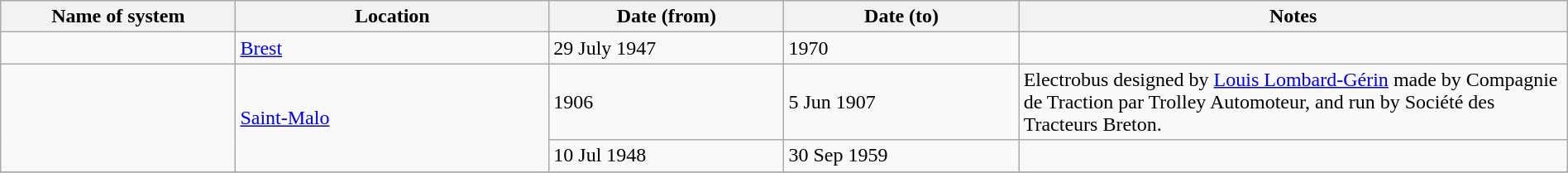<table class="wikitable" width=100%>
<tr>
<th width=15%>Name of system</th>
<th width=20%>Location</th>
<th width=15%>Date (from)</th>
<th width=15%>Date (to)</th>
<th width=35%>Notes</th>
</tr>
<tr>
<td> </td>
<td><a href='#'>Brest</a></td>
<td>29 July 1947</td>
<td>1970</td>
<td> </td>
</tr>
<tr>
<td rowspan="2"> </td>
<td rowspan="2"><a href='#'>Saint-Malo</a></td>
<td>1906</td>
<td>5 Jun 1907</td>
<td>Electrobus designed by <a href='#'>Louis Lombard-Gérin</a> made by Compagnie de Traction par Trolley Automoteur, and run by Société des Tracteurs Breton.</td>
</tr>
<tr>
<td>10 Jul 1948</td>
<td>30 Sep 1959</td>
<td></td>
</tr>
<tr>
</tr>
</table>
